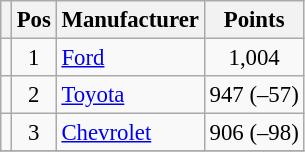<table class="wikitable" style="font-size: 95%">
<tr>
<th></th>
<th>Pos</th>
<th>Manufacturer</th>
<th>Points</th>
</tr>
<tr>
<td align="left"></td>
<td style="text-align:center;">1</td>
<td><a href='#'>Ford</a></td>
<td style="text-align:center;">1,004</td>
</tr>
<tr>
<td align="left"></td>
<td style="text-align:center;">2</td>
<td><a href='#'>Toyota</a></td>
<td style="text-align:center;">947 (–57)</td>
</tr>
<tr>
<td align="left"></td>
<td style="text-align:center;">3</td>
<td><a href='#'>Chevrolet</a></td>
<td style="text-align:center;">906 (–98)</td>
</tr>
<tr class="sortbottom">
</tr>
</table>
